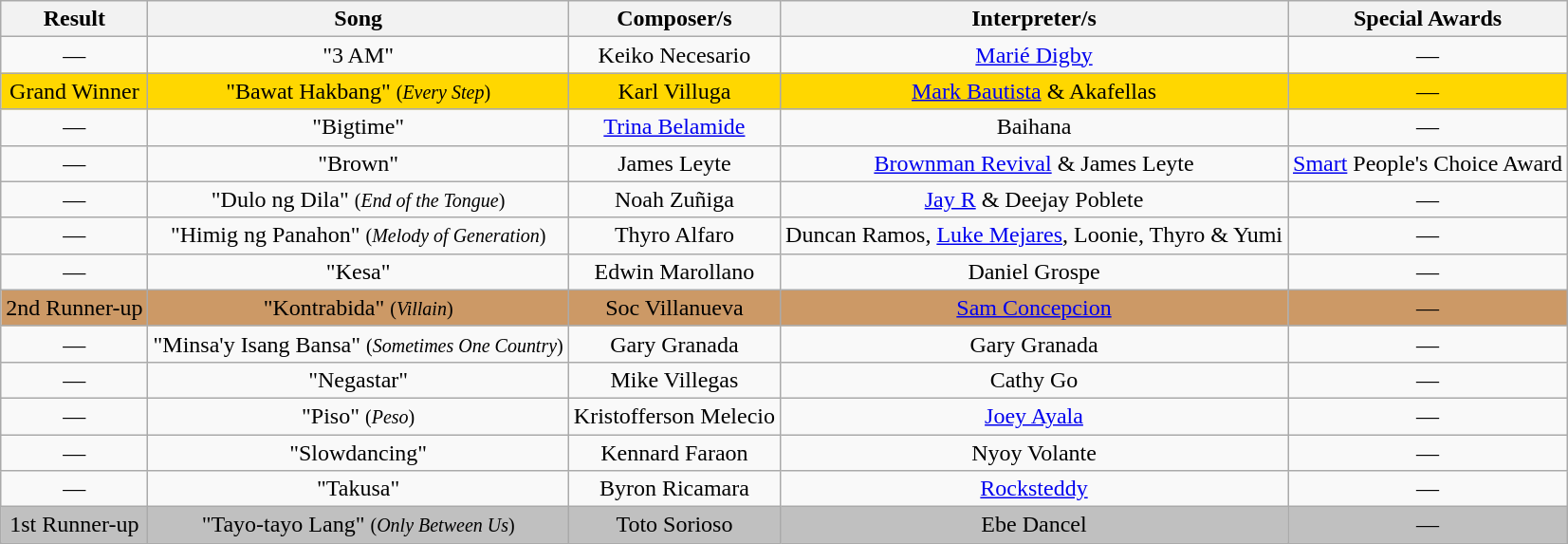<table class="wikitable">
<tr>
<th>Result</th>
<th>Song</th>
<th>Composer/s</th>
<th>Interpreter/s</th>
<th>Special Awards</th>
</tr>
<tr>
<td style="text-align: center;">—</td>
<td style="text-align: center;">"3 AM"</td>
<td style="text-align: center;">Keiko Necesario</td>
<td style="text-align: center;"><a href='#'>Marié Digby</a></td>
<td style="text-align: center;">—</td>
</tr>
<tr bgcolor="gold">
<td style="text-align: center;">Grand Winner</td>
<td style="text-align: center;">"Bawat Hakbang" <small>(<em>Every Step</em>)</small></td>
<td style="text-align: center;">Karl Villuga</td>
<td style="text-align: center;"><a href='#'>Mark Bautista</a> & Akafellas</td>
<td style="text-align: center;">—</td>
</tr>
<tr>
<td style="text-align: center;">—</td>
<td style="text-align: center;">"Bigtime"</td>
<td style="text-align: center;"><a href='#'>Trina Belamide</a></td>
<td style="text-align: center;">Baihana</td>
<td style="text-align: center;">—</td>
</tr>
<tr>
<td style="text-align: center;">—</td>
<td style="text-align: center;">"Brown"</td>
<td style="text-align: center;">James Leyte</td>
<td style="text-align: center;"><a href='#'>Brownman Revival</a> & James Leyte</td>
<td style="text-align: center;"><a href='#'>Smart</a> People's Choice Award</td>
</tr>
<tr>
<td style="text-align: center;">—</td>
<td style="text-align: center;">"Dulo ng Dila" <small>(<em>End of the Tongue</em>)</small></td>
<td style="text-align: center;">Noah Zuñiga</td>
<td style="text-align: center;"><a href='#'>Jay R</a> & Deejay Poblete</td>
<td style="text-align: center;">—</td>
</tr>
<tr>
<td style="text-align: center;">—</td>
<td style="text-align: center;">"Himig ng Panahon" <small>(<em>Melody of Generation</em>)</small></td>
<td style="text-align: center;">Thyro Alfaro</td>
<td style="text-align: center;">Duncan Ramos, <a href='#'>Luke Mejares</a>, Loonie, Thyro & Yumi</td>
<td style="text-align: center;">—</td>
</tr>
<tr>
<td style="text-align: center;">—</td>
<td style="text-align: center;">"Kesa"</td>
<td style="text-align: center;">Edwin Marollano</td>
<td style="text-align: center;">Daniel Grospe</td>
<td style="text-align: center;">—</td>
</tr>
<tr bgcolor="#CC9966">
<td style="text-align: center;">2nd Runner-up</td>
<td style="text-align: center;">"Kontrabida" <small>(<em>Villain</em>)</small></td>
<td style="text-align: center;">Soc Villanueva</td>
<td style="text-align: center;"><a href='#'>Sam Concepcion</a></td>
<td style="text-align: center;">—</td>
</tr>
<tr>
<td style="text-align: center;">—</td>
<td style="text-align: center;">"Minsa'y Isang Bansa" <small>(<em>Sometimes One Country</em>)</small></td>
<td style="text-align: center;">Gary Granada</td>
<td style="text-align: center;">Gary Granada</td>
<td style="text-align: center;">—</td>
</tr>
<tr>
<td style="text-align: center;">—</td>
<td style="text-align: center;">"Negastar"</td>
<td style="text-align: center;">Mike Villegas</td>
<td style="text-align: center;">Cathy Go</td>
<td style="text-align: center;">—</td>
</tr>
<tr>
<td style="text-align: center;">—</td>
<td style="text-align: center;">"Piso" <small>(<em>Peso</em>)</small></td>
<td style="text-align: center;">Kristofferson Melecio</td>
<td style="text-align: center;"><a href='#'>Joey Ayala</a></td>
<td style="text-align: center;">—</td>
</tr>
<tr>
<td style="text-align: center;">—</td>
<td style="text-align: center;">"Slowdancing"</td>
<td style="text-align: center;">Kennard Faraon</td>
<td style="text-align: center;">Nyoy Volante</td>
<td style="text-align: center;">—</td>
</tr>
<tr>
<td style="text-align: center;">—</td>
<td style="text-align: center;">"Takusa"</td>
<td style="text-align: center;">Byron Ricamara</td>
<td style="text-align: center;"><a href='#'>Rocksteddy</a></td>
<td style="text-align: center;">—</td>
</tr>
<tr bgcolor="silver">
<td style="text-align: center;">1st Runner-up</td>
<td style="text-align: center;">"Tayo-tayo Lang" <small>(<em>Only Between Us</em>)</small></td>
<td style="text-align: center;">Toto Sorioso</td>
<td style="text-align: center;">Ebe Dancel</td>
<td style="text-align: center;">—</td>
</tr>
</table>
